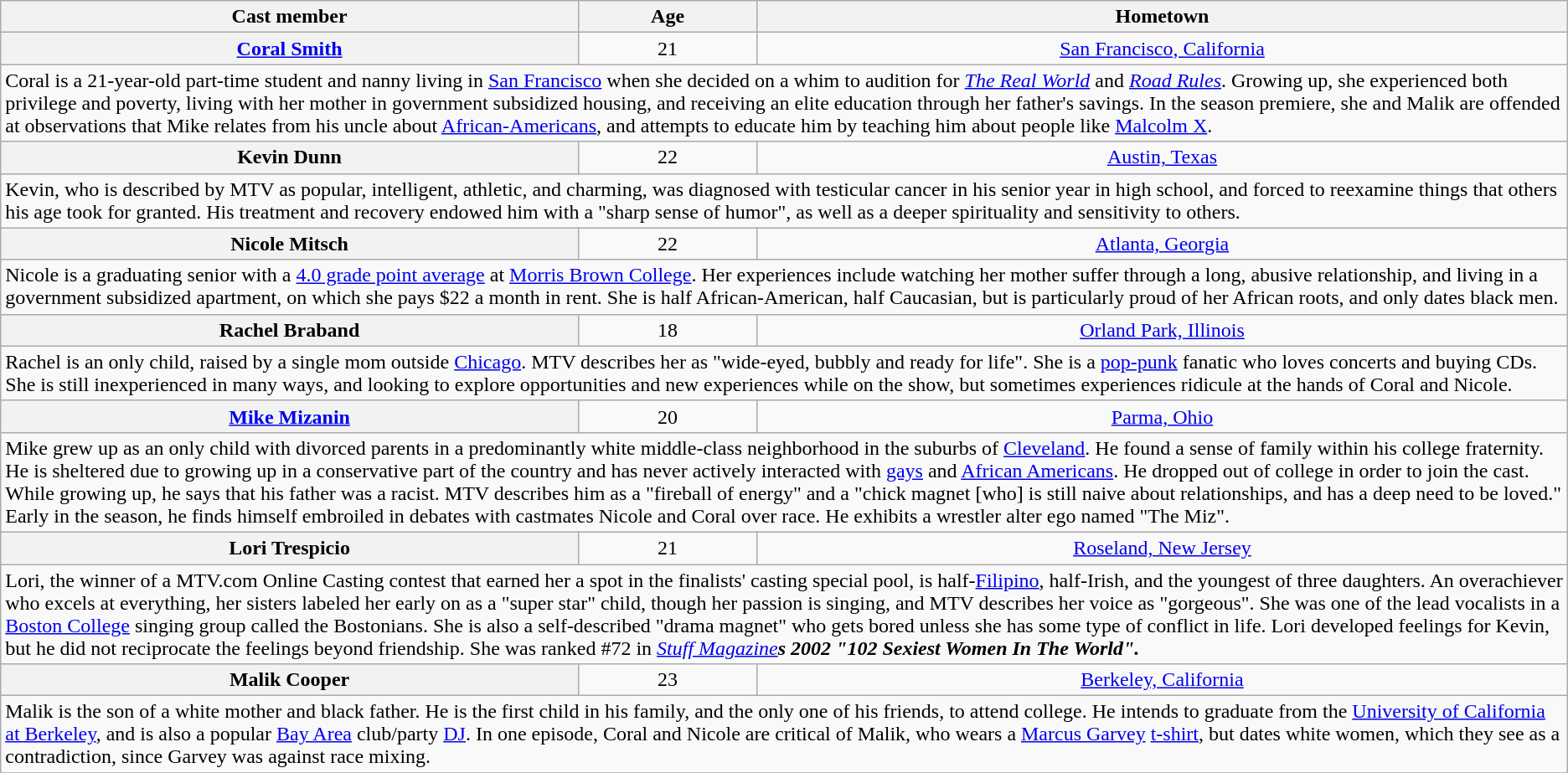<table class="wikitable sortable" style="text-align:center;">
<tr>
<th scope="col">Cast member</th>
<th scope="col">Age</th>
<th scope="col">Hometown</th>
</tr>
<tr>
<th scope="row"><a href='#'>Coral Smith</a></th>
<td>21</td>
<td><a href='#'>San Francisco, California</a></td>
</tr>
<tr class="expand-child">
<td colspan="3" align="left">Coral is a 21-year-old part-time student and nanny living in <a href='#'>San Francisco</a> when she decided on a whim to audition for <em><a href='#'>The Real World</a></em> and <em><a href='#'>Road Rules</a></em>. Growing up, she experienced both privilege and poverty, living with her mother in government subsidized housing, and receiving an elite education through her father's savings. In the season premiere, she and Malik are offended at observations that Mike relates from his uncle about <a href='#'>African-Americans</a>, and attempts to educate him by teaching him about people like <a href='#'>Malcolm X</a>.</td>
</tr>
<tr>
<th scope="row">Kevin Dunn</th>
<td>22</td>
<td><a href='#'>Austin, Texas</a></td>
</tr>
<tr class="expand-child">
<td colspan="3" align="left">Kevin, who is described by MTV as popular, intelligent, athletic, and charming, was diagnosed with testicular cancer in his senior year in high school, and forced to reexamine things that others his age took for granted. His treatment and recovery endowed him with a "sharp sense of humor", as well as a deeper spirituality and sensitivity to others.</td>
</tr>
<tr>
<th scope="row">Nicole Mitsch</th>
<td>22</td>
<td><a href='#'>Atlanta, Georgia</a></td>
</tr>
<tr class="expand-child">
<td colspan="3" align="left">Nicole is a graduating senior with a <a href='#'>4.0 grade point average</a> at <a href='#'>Morris Brown College</a>. Her experiences include watching her mother suffer through a long, abusive relationship, and living in a government subsidized apartment, on which she pays $22 a month in rent. She is half African-American, half Caucasian, but is particularly proud of her African roots, and only dates black men.</td>
</tr>
<tr>
<th scope="row">Rachel Braband</th>
<td>18</td>
<td><a href='#'>Orland Park, Illinois</a></td>
</tr>
<tr class="expand-child">
<td colspan="3" align="left">Rachel is an only child, raised by a single mom outside <a href='#'>Chicago</a>. MTV describes her as "wide-eyed, bubbly and ready for life". She is a <a href='#'>pop-punk</a> fanatic who loves concerts and buying CDs. She is still inexperienced in many ways, and looking to explore opportunities and new experiences while on the show, but sometimes experiences ridicule at the hands of Coral and Nicole.</td>
</tr>
<tr>
<th scope="row"><a href='#'>Mike Mizanin</a></th>
<td>20</td>
<td><a href='#'>Parma, Ohio</a></td>
</tr>
<tr class="expand-child">
<td colspan="3" align="left">Mike grew up as an only child with divorced parents in a predominantly white middle-class neighborhood in the suburbs of <a href='#'>Cleveland</a>. He found a sense of family within his college fraternity. He is sheltered due to growing up in a conservative part of the country and has never actively interacted with <a href='#'>gays</a> and <a href='#'>African Americans</a>. He dropped out of college in order to join the cast. While growing up, he says that his father was a racist. MTV describes him as a "fireball of energy" and a "chick magnet [who] is still naive about relationships, and has a deep need to be loved." Early in the season, he finds himself embroiled in debates with castmates Nicole and Coral over race. He exhibits a wrestler alter ego named "The Miz".</td>
</tr>
<tr>
<th scope="row">Lori Trespicio</th>
<td>21</td>
<td><a href='#'>Roseland, New Jersey</a></td>
</tr>
<tr class="expand-child">
<td colspan="3" align="left">Lori, the winner of a MTV.com Online Casting contest that earned her a spot in the finalists' casting special pool, is half-<a href='#'>Filipino</a>, half-Irish, and the youngest of three daughters. An overachiever who excels at everything, her sisters labeled her early on as a "super star" child, though her passion is singing, and MTV describes her voice as "gorgeous". She was one of the lead vocalists in a <a href='#'>Boston College</a> singing group called the Bostonians. She is also a self-described "drama magnet" who gets bored unless she has some type of conflict in life. Lori developed feelings for Kevin, but he did not reciprocate the feelings beyond friendship. She was ranked #72 in <em><a href='#'>Stuff Magazine</a><strong>s 2002 "102 Sexiest Women In The World".</td>
</tr>
<tr>
<th scope="row">Malik Cooper</th>
<td>23</td>
<td><a href='#'>Berkeley, California</a></td>
</tr>
<tr class="expand-child">
<td colspan="3" align="left">Malik is the son of a white mother and black father. He is the first child in his family, and the only one of his friends, to attend college. He intends to graduate from the <a href='#'>University of California at Berkeley</a>, and is also a popular <a href='#'>Bay Area</a> club/party <a href='#'>DJ</a>. In one episode, Coral and Nicole are critical of Malik, who wears a <a href='#'>Marcus Garvey</a> <a href='#'>t-shirt</a>, but dates white women, which they see as a contradiction, since Garvey was against race mixing.</td>
</tr>
<tr>
</tr>
</table>
